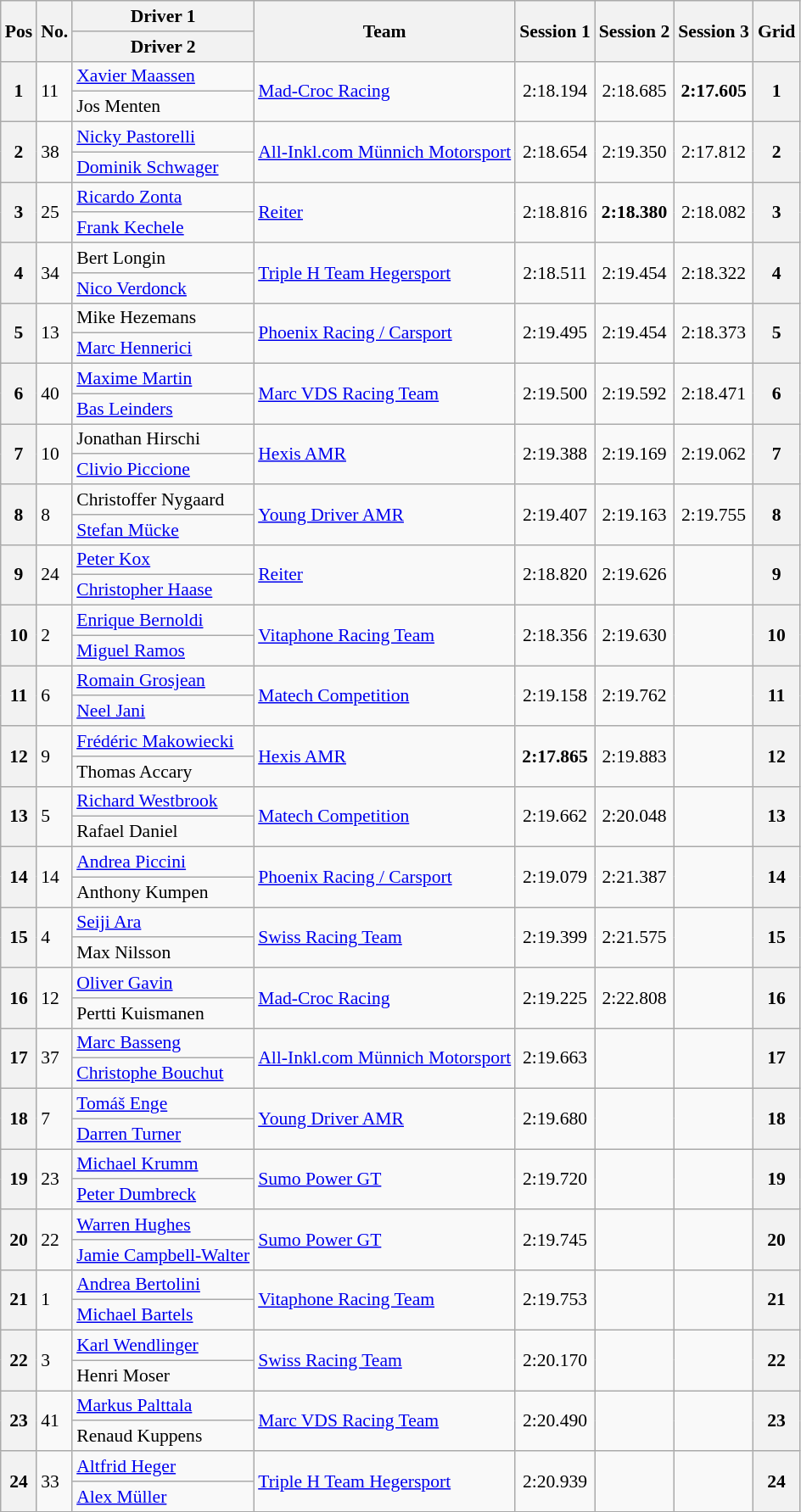<table class="wikitable" style="font-size: 90%;">
<tr>
<th rowspan=2>Pos</th>
<th rowspan=2>No.</th>
<th>Driver 1</th>
<th rowspan=2>Team</th>
<th rowspan=2>Session 1</th>
<th rowspan=2>Session 2</th>
<th rowspan=2>Session 3</th>
<th rowspan=2>Grid</th>
</tr>
<tr>
<th>Driver 2</th>
</tr>
<tr>
<th rowspan=2>1</th>
<td rowspan=2>11</td>
<td> <a href='#'>Xavier Maassen</a></td>
<td rowspan=2> <a href='#'>Mad-Croc Racing</a></td>
<td rowspan=2 align="center">2:18.194</td>
<td rowspan=2 align="center">2:18.685</td>
<td rowspan=2 align="center"><strong>2:17.605</strong></td>
<th rowspan=2>1</th>
</tr>
<tr>
<td> Jos Menten</td>
</tr>
<tr>
<th rowspan=2>2</th>
<td rowspan=2>38</td>
<td> <a href='#'>Nicky Pastorelli</a></td>
<td rowspan=2> <a href='#'>All-Inkl.com Münnich Motorsport</a></td>
<td rowspan=2 align="center">2:18.654</td>
<td rowspan=2 align="center">2:19.350</td>
<td rowspan=2 align="center">2:17.812</td>
<th rowspan=2>2</th>
</tr>
<tr>
<td> <a href='#'>Dominik Schwager</a></td>
</tr>
<tr>
<th rowspan=2>3</th>
<td rowspan=2>25</td>
<td> <a href='#'>Ricardo Zonta</a></td>
<td rowspan=2> <a href='#'>Reiter</a></td>
<td rowspan=2 align="center">2:18.816</td>
<td rowspan=2 align="center"><strong>2:18.380</strong></td>
<td rowspan=2 align="center">2:18.082</td>
<th rowspan=2>3</th>
</tr>
<tr>
<td> <a href='#'>Frank Kechele</a></td>
</tr>
<tr>
<th rowspan=2>4</th>
<td rowspan=2>34</td>
<td> Bert Longin</td>
<td rowspan=2> <a href='#'>Triple H Team Hegersport</a></td>
<td rowspan=2 align="center">2:18.511</td>
<td rowspan=2 align="center">2:19.454</td>
<td rowspan=2 align="center">2:18.322</td>
<th rowspan=2>4</th>
</tr>
<tr>
<td> <a href='#'>Nico Verdonck</a></td>
</tr>
<tr>
<th rowspan=2>5</th>
<td rowspan=2>13</td>
<td> Mike Hezemans</td>
<td rowspan=2> <a href='#'>Phoenix Racing / Carsport</a></td>
<td rowspan=2 align="center">2:19.495</td>
<td rowspan=2 align="center">2:19.454</td>
<td rowspan=2 align="center">2:18.373</td>
<th rowspan=2>5</th>
</tr>
<tr>
<td> <a href='#'>Marc Hennerici</a></td>
</tr>
<tr>
<th rowspan=2>6</th>
<td rowspan=2>40</td>
<td> <a href='#'>Maxime Martin</a></td>
<td rowspan=2> <a href='#'>Marc VDS Racing Team</a></td>
<td rowspan=2 align="center">2:19.500</td>
<td rowspan=2 align="center">2:19.592</td>
<td rowspan=2 align="center">2:18.471</td>
<th rowspan=2>6</th>
</tr>
<tr>
<td> <a href='#'>Bas Leinders</a></td>
</tr>
<tr>
<th rowspan=2>7</th>
<td rowspan=2>10</td>
<td> Jonathan Hirschi</td>
<td rowspan=2> <a href='#'>Hexis AMR</a></td>
<td rowspan=2 align="center">2:19.388</td>
<td rowspan=2 align="center">2:19.169</td>
<td rowspan=2 align="center">2:19.062</td>
<th rowspan=2>7</th>
</tr>
<tr>
<td> <a href='#'>Clivio Piccione</a></td>
</tr>
<tr>
<th rowspan=2>8</th>
<td rowspan=2>8</td>
<td> Christoffer Nygaard</td>
<td rowspan=2> <a href='#'>Young Driver AMR</a></td>
<td rowspan=2 align="center">2:19.407</td>
<td rowspan=2 align="center">2:19.163</td>
<td rowspan=2 align="center">2:19.755</td>
<th rowspan=2>8</th>
</tr>
<tr>
<td> <a href='#'>Stefan Mücke</a></td>
</tr>
<tr>
<th rowspan=2>9</th>
<td rowspan=2>24</td>
<td> <a href='#'>Peter Kox</a></td>
<td rowspan=2> <a href='#'>Reiter</a></td>
<td rowspan=2 align="center">2:18.820</td>
<td rowspan=2 align="center">2:19.626</td>
<td rowspan=2 align="center"></td>
<th rowspan=2>9</th>
</tr>
<tr>
<td> <a href='#'>Christopher Haase</a></td>
</tr>
<tr>
<th rowspan=2>10</th>
<td rowspan=2>2</td>
<td> <a href='#'>Enrique Bernoldi</a></td>
<td rowspan=2> <a href='#'>Vitaphone Racing Team</a></td>
<td rowspan=2 align="center">2:18.356</td>
<td rowspan=2 align="center">2:19.630</td>
<td rowspan=2 align="center"></td>
<th rowspan=2>10</th>
</tr>
<tr>
<td> <a href='#'>Miguel Ramos</a></td>
</tr>
<tr>
<th rowspan=2>11</th>
<td rowspan=2>6</td>
<td> <a href='#'>Romain Grosjean</a></td>
<td rowspan=2> <a href='#'>Matech Competition</a></td>
<td rowspan=2 align="center">2:19.158</td>
<td rowspan=2 align="center">2:19.762</td>
<td rowspan=2 align="center"></td>
<th rowspan=2>11</th>
</tr>
<tr>
<td> <a href='#'>Neel Jani</a></td>
</tr>
<tr>
<th rowspan=2>12</th>
<td rowspan=2>9</td>
<td> <a href='#'>Frédéric Makowiecki</a></td>
<td rowspan=2> <a href='#'>Hexis AMR</a></td>
<td rowspan=2 align="center"><strong>2:17.865</strong></td>
<td rowspan=2 align="center">2:19.883</td>
<td rowspan=2 align="center"></td>
<th rowspan=2>12</th>
</tr>
<tr>
<td> Thomas Accary</td>
</tr>
<tr>
<th rowspan=2>13</th>
<td rowspan=2>5</td>
<td> <a href='#'>Richard Westbrook</a></td>
<td rowspan=2> <a href='#'>Matech Competition</a></td>
<td rowspan=2 align="center">2:19.662</td>
<td rowspan=2 align="center">2:20.048</td>
<td rowspan=2 align="center"></td>
<th rowspan=2>13</th>
</tr>
<tr>
<td> Rafael Daniel</td>
</tr>
<tr>
<th rowspan=2>14</th>
<td rowspan=2>14</td>
<td> <a href='#'>Andrea Piccini</a></td>
<td rowspan=2> <a href='#'>Phoenix Racing / Carsport</a></td>
<td rowspan=2 align="center">2:19.079</td>
<td rowspan=2 align="center">2:21.387</td>
<td rowspan=2 align="center"></td>
<th rowspan=2>14</th>
</tr>
<tr>
<td> Anthony Kumpen</td>
</tr>
<tr>
<th rowspan=2>15</th>
<td rowspan=2>4</td>
<td> <a href='#'>Seiji Ara</a></td>
<td rowspan=2> <a href='#'>Swiss Racing Team</a></td>
<td rowspan=2 align="center">2:19.399</td>
<td rowspan=2 align="center">2:21.575</td>
<td rowspan=2 align="center"></td>
<th rowspan=2>15</th>
</tr>
<tr>
<td> Max Nilsson</td>
</tr>
<tr>
<th rowspan=2>16</th>
<td rowspan=2>12</td>
<td> <a href='#'>Oliver Gavin</a></td>
<td rowspan=2> <a href='#'>Mad-Croc Racing</a></td>
<td rowspan=2 align="center">2:19.225</td>
<td rowspan=2 align="center">2:22.808</td>
<td rowspan=2 align="center"></td>
<th rowspan=2>16</th>
</tr>
<tr>
<td> Pertti Kuismanen</td>
</tr>
<tr>
<th rowspan=2>17</th>
<td rowspan=2>37</td>
<td> <a href='#'>Marc Basseng</a></td>
<td rowspan=2> <a href='#'>All-Inkl.com Münnich Motorsport</a></td>
<td rowspan=2 align="center">2:19.663</td>
<td rowspan=2 align="center"></td>
<td rowspan=2 align="center"></td>
<th rowspan=2>17</th>
</tr>
<tr>
<td> <a href='#'>Christophe Bouchut</a></td>
</tr>
<tr>
<th rowspan=2>18</th>
<td rowspan=2>7</td>
<td> <a href='#'>Tomáš Enge</a></td>
<td rowspan=2> <a href='#'>Young Driver AMR</a></td>
<td rowspan=2 align="center">2:19.680</td>
<td rowspan=2 align="center"></td>
<td rowspan=2 align="center"></td>
<th rowspan=2>18</th>
</tr>
<tr>
<td> <a href='#'>Darren Turner</a></td>
</tr>
<tr>
<th rowspan=2>19</th>
<td rowspan=2>23</td>
<td> <a href='#'>Michael Krumm</a></td>
<td rowspan=2> <a href='#'>Sumo Power GT</a></td>
<td rowspan=2 align="center">2:19.720</td>
<td rowspan=2 align="center"></td>
<td rowspan=2 align="center"></td>
<th rowspan=2>19</th>
</tr>
<tr>
<td> <a href='#'>Peter Dumbreck</a></td>
</tr>
<tr>
<th rowspan=2>20</th>
<td rowspan=2>22</td>
<td> <a href='#'>Warren Hughes</a></td>
<td rowspan=2> <a href='#'>Sumo Power GT</a></td>
<td rowspan=2 align="center">2:19.745</td>
<td rowspan=2 align="center"></td>
<td rowspan=2 align="center"></td>
<th rowspan=2>20</th>
</tr>
<tr>
<td> <a href='#'>Jamie Campbell-Walter</a></td>
</tr>
<tr>
<th rowspan=2>21</th>
<td rowspan=2>1</td>
<td> <a href='#'>Andrea Bertolini</a></td>
<td rowspan=2> <a href='#'>Vitaphone Racing Team</a></td>
<td rowspan=2 align="center">2:19.753</td>
<td rowspan=2 align="center"></td>
<td rowspan=2 align="center"></td>
<th rowspan=2>21</th>
</tr>
<tr>
<td> <a href='#'>Michael Bartels</a></td>
</tr>
<tr>
<th rowspan=2>22</th>
<td rowspan=2>3</td>
<td> <a href='#'>Karl Wendlinger</a></td>
<td rowspan=2> <a href='#'>Swiss Racing Team</a></td>
<td rowspan=2 align="center">2:20.170</td>
<td rowspan=2 align="center"></td>
<td rowspan=2 align="center"></td>
<th rowspan=2>22</th>
</tr>
<tr>
<td> Henri Moser</td>
</tr>
<tr>
<th rowspan=2>23</th>
<td rowspan=2>41</td>
<td> <a href='#'>Markus Palttala</a></td>
<td rowspan=2> <a href='#'>Marc VDS Racing Team</a></td>
<td rowspan=2 align="center">2:20.490</td>
<td rowspan=2 align="center"></td>
<td rowspan=2 align="center"></td>
<th rowspan=2>23</th>
</tr>
<tr>
<td> Renaud Kuppens</td>
</tr>
<tr>
<th rowspan=2>24</th>
<td rowspan=2>33</td>
<td> <a href='#'>Altfrid Heger</a></td>
<td rowspan=2> <a href='#'>Triple H Team Hegersport</a></td>
<td rowspan=2 align="center">2:20.939</td>
<td rowspan=2 align="center"></td>
<td rowspan=2 align="center"></td>
<th rowspan=2>24</th>
</tr>
<tr>
<td> <a href='#'>Alex Müller</a></td>
</tr>
<tr>
</tr>
</table>
